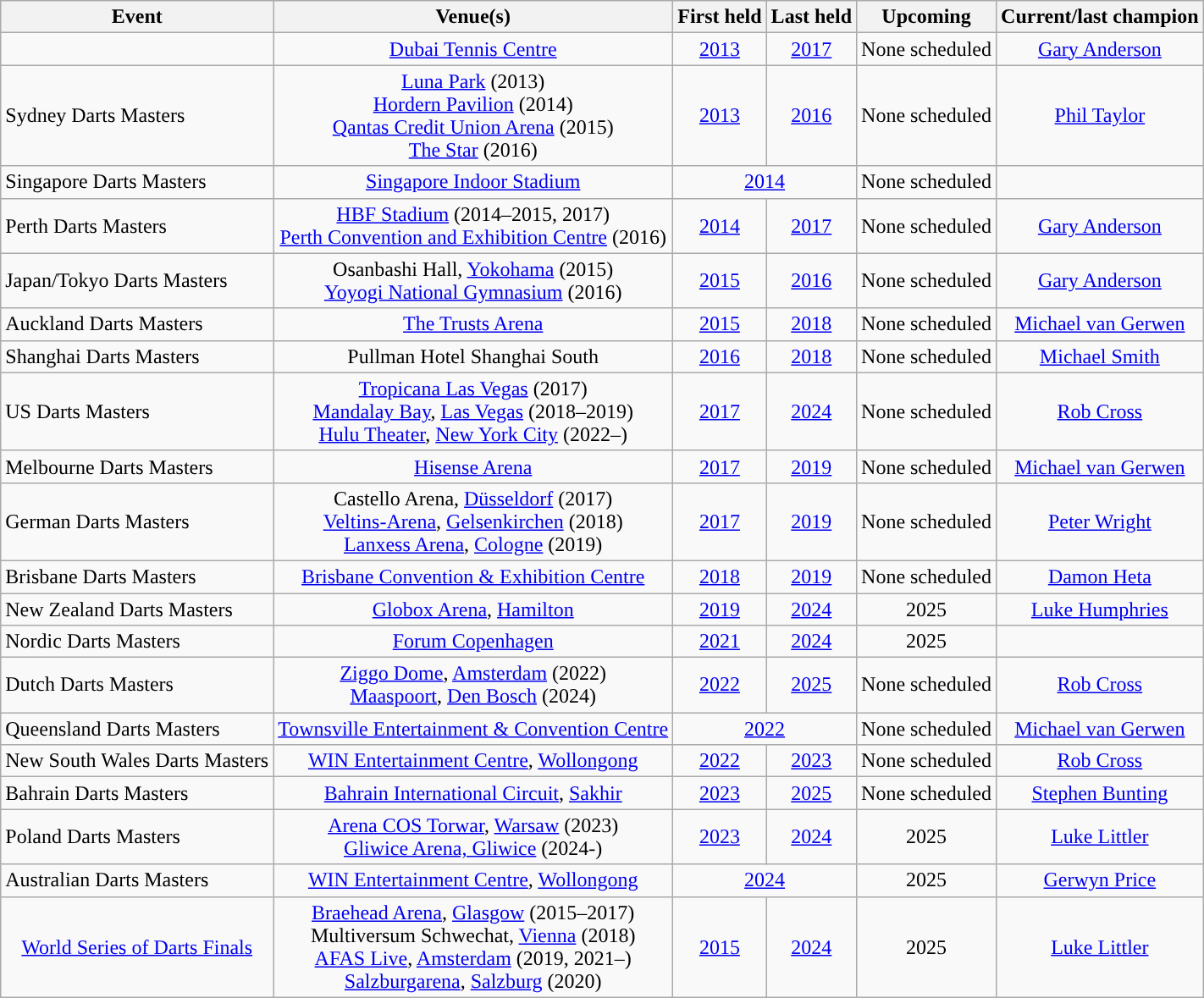<table class="wikitable sortable">
<tr>
<th>Event</th>
<th>Venue(s)</th>
<th>First held</th>
<th>Last held</th>
<th>Upcoming</th>
<th>Current/last champion</th>
</tr>
<tr>
<td></td>
<td align=center><a href='#'>Dubai Tennis Centre</a></td>
<td align=center><a href='#'>2013</a></td>
<td align=center><a href='#'>2017</a></td>
<td align=center>None scheduled</td>
<td align=center> <a href='#'>Gary Anderson</a></td>
</tr>
<tr>
<td> Sydney Darts Masters</td>
<td align=center><a href='#'>Luna Park</a> (2013)<br><a href='#'>Hordern Pavilion</a> (2014)<br><a href='#'>Qantas Credit Union Arena</a> (2015)<br><a href='#'>The Star</a> (2016)</td>
<td align=center><a href='#'>2013</a></td>
<td align=center><a href='#'>2016</a></td>
<td align=center>None scheduled</td>
<td align=center> <a href='#'>Phil Taylor</a></td>
</tr>
<tr>
<td> Singapore Darts Masters</td>
<td align=center><a href='#'>Singapore Indoor Stadium</a></td>
<td align=center colspan=2><a href='#'>2014</a></td>
<td align=center>None scheduled</td>
<td align=center></td>
</tr>
<tr>
<td> Perth Darts Masters</td>
<td align=center><a href='#'>HBF Stadium</a> (2014–2015, 2017) <br> <a href='#'>Perth Convention and Exhibition Centre</a> (2016)</td>
<td align=center><a href='#'>2014</a></td>
<td align=center><a href='#'>2017</a></td>
<td align=center>None scheduled</td>
<td align=center> <a href='#'>Gary Anderson</a></td>
</tr>
<tr>
<td> Japan/Tokyo Darts Masters</td>
<td align=center>Osanbashi Hall, <a href='#'>Yokohama</a> (2015)<br><a href='#'>Yoyogi National Gymnasium</a> (2016)</td>
<td align=center><a href='#'>2015</a></td>
<td align=center><a href='#'>2016</a></td>
<td align=center>None scheduled</td>
<td align=center> <a href='#'>Gary Anderson</a></td>
</tr>
<tr>
<td> Auckland Darts Masters</td>
<td align=center><a href='#'>The Trusts Arena</a></td>
<td align=center><a href='#'>2015</a></td>
<td align=center><a href='#'>2018</a></td>
<td align=center>None scheduled</td>
<td align=center> <a href='#'>Michael van Gerwen</a></td>
</tr>
<tr>
<td> Shanghai Darts Masters</td>
<td align=center>Pullman Hotel Shanghai South</td>
<td align=center><a href='#'>2016</a></td>
<td align=center><a href='#'>2018</a></td>
<td align=center>None scheduled</td>
<td align=center> <a href='#'>Michael Smith</a></td>
</tr>
<tr>
<td> US Darts Masters</td>
<td align=center><a href='#'>Tropicana Las Vegas</a> (2017)<br><a href='#'>Mandalay Bay</a>, <a href='#'>Las Vegas</a> (2018–2019)<br><a href='#'>Hulu Theater</a>, <a href='#'>New York City</a> (2022–)</td>
<td align=center><a href='#'>2017</a></td>
<td align=center><a href='#'>2024</a></td>
<td align=center>None scheduled</td>
<td align="center"> <a href='#'>Rob Cross</a></td>
</tr>
<tr>
<td> Melbourne Darts Masters</td>
<td align=center><a href='#'>Hisense Arena</a></td>
<td align=center><a href='#'>2017</a></td>
<td align=center><a href='#'>2019</a></td>
<td align=center>None scheduled</td>
<td align=center> <a href='#'>Michael van Gerwen</a></td>
</tr>
<tr>
<td> German Darts Masters</td>
<td align=center>Castello Arena, <a href='#'>Düsseldorf</a> (2017)<br><a href='#'>Veltins-Arena</a>, <a href='#'>Gelsenkirchen</a> (2018)<br><a href='#'>Lanxess Arena</a>, <a href='#'>Cologne</a> (2019)</td>
<td align=center><a href='#'>2017</a></td>
<td align=center><a href='#'>2019</a></td>
<td align=center>None scheduled</td>
<td align=center> <a href='#'>Peter Wright</a></td>
</tr>
<tr>
<td> Brisbane Darts Masters</td>
<td align=center><a href='#'>Brisbane Convention & Exhibition Centre</a></td>
<td align=center><a href='#'>2018</a></td>
<td align=center><a href='#'>2019</a></td>
<td align=center>None scheduled</td>
<td align=center> <a href='#'>Damon Heta</a></td>
</tr>
<tr>
<td> New Zealand Darts Masters</td>
<td align=center><a href='#'>Globox Arena</a>, <a href='#'>Hamilton</a></td>
<td align=center><a href='#'>2019</a></td>
<td align=center><a href='#'>2024</a></td>
<td align=center>2025</td>
<td align="center"> <a href='#'>Luke Humphries</a></td>
</tr>
<tr>
<td> Nordic Darts Masters</td>
<td align=center><a href='#'>Forum Copenhagen</a></td>
<td align=center><a href='#'>2021</a></td>
<td align=center><a href='#'>2024</a></td>
<td align=center>2025</td>
<td align=center></td>
</tr>
<tr>
<td> Dutch Darts Masters</td>
<td align=center><a href='#'>Ziggo Dome</a>, <a href='#'>Amsterdam</a> (2022)<br><a href='#'>Maaspoort</a>, <a href='#'>Den Bosch</a> (2024)</td>
<td align=center><a href='#'>2022</a></td>
<td align=center><a href='#'>2025</a></td>
<td align=center>None scheduled</td>
<td align=center> <a href='#'>Rob Cross</a></td>
</tr>
<tr>
<td> Queensland Darts Masters</td>
<td align=center><a href='#'>Townsville Entertainment & Convention Centre</a></td>
<td align=center colspan=2><a href='#'>2022</a></td>
<td align=center>None scheduled</td>
<td align=center> <a href='#'>Michael van Gerwen</a></td>
</tr>
<tr>
<td> New South Wales Darts Masters</td>
<td align=center><a href='#'>WIN Entertainment Centre</a>, <a href='#'>Wollongong</a></td>
<td align=center><a href='#'>2022</a></td>
<td align=center><a href='#'>2023</a></td>
<td align=center>None scheduled</td>
<td align=center> <a href='#'>Rob Cross</a></td>
</tr>
<tr>
<td> Bahrain Darts Masters</td>
<td align=center><a href='#'>Bahrain International Circuit</a>, <a href='#'>Sakhir</a></td>
<td align=center><a href='#'>2023</a></td>
<td align=center><a href='#'>2025</a></td>
<td align=center>None scheduled</td>
<td align=center> <a href='#'>Stephen Bunting</a></td>
</tr>
<tr>
<td> Poland Darts Masters</td>
<td align=center><a href='#'>Arena COS Torwar</a>, <a href='#'>Warsaw</a> (2023)<br><a href='#'>Gliwice Arena, Gliwice</a> (2024-)</td>
<td align="center"><a href='#'>2023</a></td>
<td align=center><a href='#'>2024</a></td>
<td align="center">2025</td>
<td align="center"> <a href='#'>Luke Littler</a></td>
</tr>
<tr>
<td> Australian Darts Masters</td>
<td align=center><a href='#'>WIN Entertainment Centre</a>, <a href='#'>Wollongong</a></td>
<td align=center colspan=2><a href='#'>2024</a></td>
<td align="center">2025</td>
<td align="center"> <a href='#'>Gerwyn Price</a></td>
</tr>
<tr>
<td align="center"><a href='#'>World Series of Darts Finals</a></td>
<td align=center><a href='#'>Braehead Arena</a>, <a href='#'>Glasgow</a> (2015–2017)<br>Multiversum Schwechat, <a href='#'>Vienna</a> (2018)<br><a href='#'>AFAS Live</a>, <a href='#'>Amsterdam</a> (2019, 2021–)<br><a href='#'>Salzburgarena</a>, <a href='#'>Salzburg</a> (2020)</td>
<td align=center><a href='#'>2015</a></td>
<td align=center><a href='#'>2024</a></td>
<td align=center>2025</td>
<td align="center"> <a href='#'>Luke Littler</a></td>
</tr>
</table>
